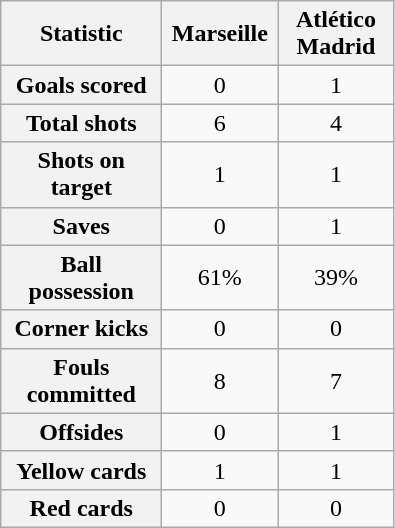<table class="wikitable plainrowheaders" style="text-align:center">
<tr>
<th scope="col" style="width:100px">Statistic</th>
<th scope="col" style="width:70px">Marseille</th>
<th scope="col" style="width:70px">Atlético Madrid</th>
</tr>
<tr>
<th scope=row>Goals scored</th>
<td>0</td>
<td>1</td>
</tr>
<tr>
<th scope=row>Total shots</th>
<td>6</td>
<td>4</td>
</tr>
<tr>
<th scope=row>Shots on target</th>
<td>1</td>
<td>1</td>
</tr>
<tr>
<th scope=row>Saves</th>
<td>0</td>
<td>1</td>
</tr>
<tr>
<th scope=row>Ball possession</th>
<td>61%</td>
<td>39%</td>
</tr>
<tr>
<th scope=row>Corner kicks</th>
<td>0</td>
<td>0</td>
</tr>
<tr>
<th scope=row>Fouls committed</th>
<td>8</td>
<td>7</td>
</tr>
<tr>
<th scope=row>Offsides</th>
<td>0</td>
<td>1</td>
</tr>
<tr>
<th scope=row>Yellow cards</th>
<td>1</td>
<td>1</td>
</tr>
<tr>
<th scope=row>Red cards</th>
<td>0</td>
<td>0</td>
</tr>
</table>
